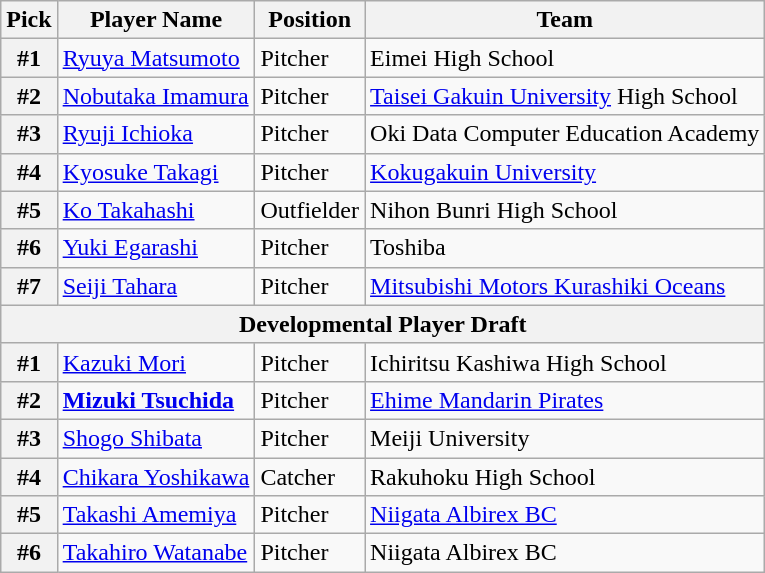<table class="wikitable">
<tr>
<th>Pick</th>
<th>Player Name</th>
<th>Position</th>
<th>Team</th>
</tr>
<tr>
<th>#1</th>
<td><a href='#'>Ryuya Matsumoto</a></td>
<td>Pitcher</td>
<td>Eimei High School</td>
</tr>
<tr>
<th>#2</th>
<td><a href='#'>Nobutaka Imamura</a></td>
<td>Pitcher</td>
<td><a href='#'>Taisei Gakuin University</a> High School</td>
</tr>
<tr>
<th>#3</th>
<td><a href='#'>Ryuji Ichioka</a></td>
<td>Pitcher</td>
<td>Oki Data Computer Education Academy</td>
</tr>
<tr>
<th>#4</th>
<td><a href='#'>Kyosuke Takagi</a></td>
<td>Pitcher</td>
<td><a href='#'>Kokugakuin University</a></td>
</tr>
<tr>
<th>#5</th>
<td><a href='#'>Ko Takahashi</a></td>
<td>Outfielder</td>
<td>Nihon Bunri High School</td>
</tr>
<tr>
<th>#6</th>
<td><a href='#'>Yuki Egarashi</a></td>
<td>Pitcher</td>
<td>Toshiba</td>
</tr>
<tr>
<th>#7</th>
<td><a href='#'>Seiji Tahara</a></td>
<td>Pitcher</td>
<td><a href='#'>Mitsubishi Motors Kurashiki Oceans</a></td>
</tr>
<tr>
<th colspan="5">Developmental Player Draft</th>
</tr>
<tr>
<th>#1</th>
<td><a href='#'>Kazuki Mori</a></td>
<td>Pitcher</td>
<td>Ichiritsu Kashiwa High School</td>
</tr>
<tr>
<th>#2</th>
<td><strong><a href='#'>Mizuki Tsuchida</a></strong></td>
<td>Pitcher</td>
<td><a href='#'>Ehime Mandarin Pirates</a></td>
</tr>
<tr>
<th>#3</th>
<td><a href='#'>Shogo Shibata</a></td>
<td>Pitcher</td>
<td>Meiji University</td>
</tr>
<tr>
<th>#4</th>
<td><a href='#'>Chikara Yoshikawa</a></td>
<td>Catcher</td>
<td>Rakuhoku High School</td>
</tr>
<tr>
<th>#5</th>
<td><a href='#'>Takashi Amemiya</a></td>
<td>Pitcher</td>
<td><a href='#'>Niigata Albirex BC</a></td>
</tr>
<tr>
<th>#6</th>
<td><a href='#'>Takahiro Watanabe</a></td>
<td>Pitcher</td>
<td>Niigata Albirex BC</td>
</tr>
</table>
